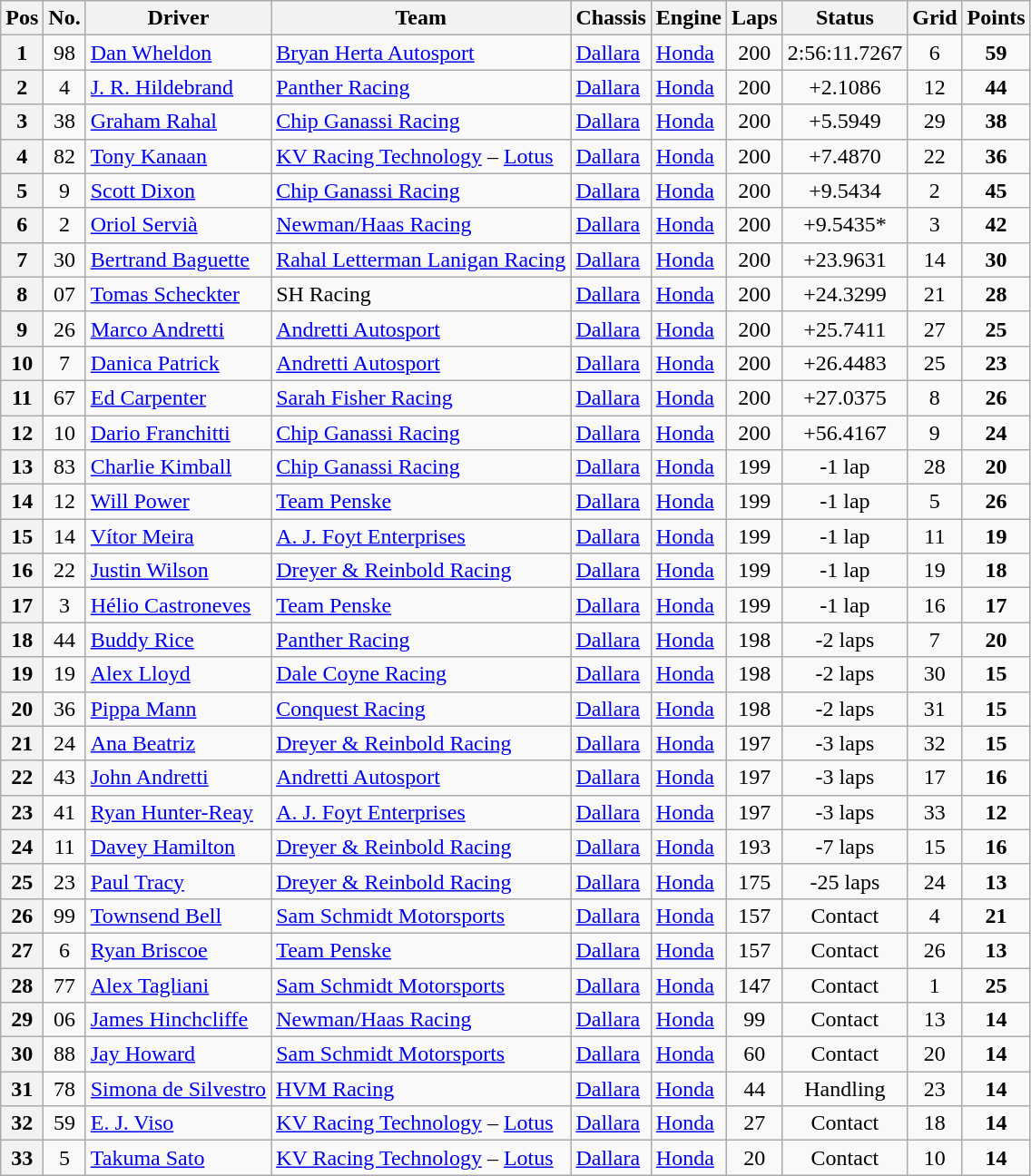<table class="wikitable">
<tr>
<th>Pos</th>
<th>No.</th>
<th>Driver</th>
<th>Team</th>
<th>Chassis</th>
<th>Engine</th>
<th>Laps</th>
<th>Status</th>
<th>Grid</th>
<th>Points</th>
</tr>
<tr>
<th>1</th>
<td align="center">98</td>
<td> <a href='#'>Dan Wheldon</a> <strong></strong></td>
<td><a href='#'>Bryan Herta Autosport</a></td>
<td><a href='#'>Dallara</a></td>
<td><a href='#'>Honda</a></td>
<td align="center">200</td>
<td align="center">2:56:11.7267</td>
<td align="center">6</td>
<td align="center"><strong>59</strong></td>
</tr>
<tr>
<th>2</th>
<td align="center">4</td>
<td> <a href='#'>J. R. Hildebrand</a> <strong></strong></td>
<td><a href='#'>Panther Racing</a></td>
<td><a href='#'>Dallara</a></td>
<td><a href='#'>Honda</a></td>
<td align="center">200</td>
<td align="center">+2.1086</td>
<td align="center">12</td>
<td align="center"><strong>44</strong></td>
</tr>
<tr>
<th>3</th>
<td align="center">38</td>
<td> <a href='#'>Graham Rahal</a></td>
<td><a href='#'>Chip Ganassi Racing</a></td>
<td><a href='#'>Dallara</a></td>
<td><a href='#'>Honda</a></td>
<td align="center">200</td>
<td align="center">+5.5949</td>
<td align="center">29</td>
<td align="center"><strong>38</strong></td>
</tr>
<tr>
<th>4</th>
<td align="center">82</td>
<td> <a href='#'>Tony Kanaan</a></td>
<td><a href='#'>KV Racing Technology</a> – <a href='#'>Lotus</a></td>
<td><a href='#'>Dallara</a></td>
<td><a href='#'>Honda</a></td>
<td align="center">200</td>
<td align="center">+7.4870</td>
<td align="center">22</td>
<td align="center"><strong>36</strong></td>
</tr>
<tr>
<th>5</th>
<td align="center">9</td>
<td> <a href='#'>Scott Dixon</a> <strong></strong></td>
<td><a href='#'>Chip Ganassi Racing</a></td>
<td><a href='#'>Dallara</a></td>
<td><a href='#'>Honda</a></td>
<td align="center">200</td>
<td align="center">+9.5434</td>
<td align="center">2</td>
<td align="center"><strong>45</strong></td>
</tr>
<tr>
<th>6</th>
<td align="center">2</td>
<td> <a href='#'>Oriol Servià</a></td>
<td><a href='#'>Newman/Haas Racing</a></td>
<td><a href='#'>Dallara</a></td>
<td><a href='#'>Honda</a></td>
<td align="center">200</td>
<td align="center">+9.5435*</td>
<td align="center">3</td>
<td align="center"><strong>42</strong></td>
</tr>
<tr>
<th>7</th>
<td align="center">30</td>
<td> <a href='#'>Bertrand Baguette</a></td>
<td><a href='#'>Rahal Letterman Lanigan Racing</a></td>
<td><a href='#'>Dallara</a></td>
<td><a href='#'>Honda</a></td>
<td align="center">200</td>
<td align="center">+23.9631</td>
<td align="center">14</td>
<td align="center"><strong>30</strong></td>
</tr>
<tr>
<th>8</th>
<td align="center">07</td>
<td> <a href='#'>Tomas Scheckter</a></td>
<td>SH Racing</td>
<td><a href='#'>Dallara</a></td>
<td><a href='#'>Honda</a></td>
<td align="center">200</td>
<td align="center">+24.3299</td>
<td align="center">21</td>
<td align="center"><strong>28</strong></td>
</tr>
<tr>
<th>9</th>
<td align="center">26</td>
<td> <a href='#'>Marco Andretti</a></td>
<td><a href='#'>Andretti Autosport</a></td>
<td><a href='#'>Dallara</a></td>
<td><a href='#'>Honda</a></td>
<td align="center">200</td>
<td align="center">+25.7411</td>
<td align="center">27</td>
<td align="center"><strong>25</strong></td>
</tr>
<tr>
<th>10</th>
<td align="center">7</td>
<td> <a href='#'>Danica Patrick</a></td>
<td><a href='#'>Andretti Autosport</a></td>
<td><a href='#'>Dallara</a></td>
<td><a href='#'>Honda</a></td>
<td align="center">200</td>
<td align="center">+26.4483</td>
<td align="center">25</td>
<td align="center"><strong>23</strong></td>
</tr>
<tr>
<th>11</th>
<td align="center">67</td>
<td> <a href='#'>Ed Carpenter</a></td>
<td><a href='#'>Sarah Fisher Racing</a></td>
<td><a href='#'>Dallara</a></td>
<td><a href='#'>Honda</a></td>
<td align="center">200</td>
<td align="center">+27.0375</td>
<td align="center">8</td>
<td align="center"><strong>26</strong></td>
</tr>
<tr>
<th>12</th>
<td align="center">10</td>
<td> <a href='#'>Dario Franchitti</a> <strong></strong></td>
<td><a href='#'>Chip Ganassi Racing</a></td>
<td><a href='#'>Dallara</a></td>
<td><a href='#'>Honda</a></td>
<td align="center">200</td>
<td align="center">+56.4167</td>
<td align="center">9</td>
<td align="center"><strong>24</strong></td>
</tr>
<tr>
<th>13</th>
<td align="center">83</td>
<td> <a href='#'>Charlie Kimball</a> <strong></strong></td>
<td><a href='#'>Chip Ganassi Racing</a></td>
<td><a href='#'>Dallara</a></td>
<td><a href='#'>Honda</a></td>
<td align="center">199</td>
<td align="center">-1 lap</td>
<td align="center">28</td>
<td align="center"><strong>20</strong></td>
</tr>
<tr>
<th>14</th>
<td align="center">12</td>
<td> <a href='#'>Will Power</a></td>
<td><a href='#'>Team Penske</a></td>
<td><a href='#'>Dallara</a></td>
<td><a href='#'>Honda</a></td>
<td align="center">199</td>
<td align="center">-1 lap</td>
<td align="center">5</td>
<td align="center"><strong>26</strong></td>
</tr>
<tr>
<th>15</th>
<td align="center">14</td>
<td> <a href='#'>Vítor Meira</a></td>
<td><a href='#'>A. J. Foyt Enterprises</a></td>
<td><a href='#'>Dallara</a></td>
<td><a href='#'>Honda</a></td>
<td align="center">199</td>
<td align="center">-1 lap</td>
<td align="center">11</td>
<td align="center"><strong>19</strong></td>
</tr>
<tr>
<th>16</th>
<td align="center">22</td>
<td> <a href='#'>Justin Wilson</a></td>
<td><a href='#'>Dreyer & Reinbold Racing</a></td>
<td><a href='#'>Dallara</a></td>
<td><a href='#'>Honda</a></td>
<td align="center">199</td>
<td align="center">-1 lap</td>
<td align="center">19</td>
<td align="center"><strong>18</strong></td>
</tr>
<tr>
<th>17</th>
<td align="center">3</td>
<td> <a href='#'>Hélio Castroneves</a> <strong></strong></td>
<td><a href='#'>Team Penske</a></td>
<td><a href='#'>Dallara</a></td>
<td><a href='#'>Honda</a></td>
<td align="center">199</td>
<td align="center">-1 lap</td>
<td align="center">16</td>
<td align="center"><strong>17</strong></td>
</tr>
<tr>
<th>18</th>
<td align="center">44</td>
<td> <a href='#'>Buddy Rice</a> <strong></strong></td>
<td><a href='#'>Panther Racing</a></td>
<td><a href='#'>Dallara</a></td>
<td><a href='#'>Honda</a></td>
<td align="center">198</td>
<td align="center">-2 laps</td>
<td align="center">7</td>
<td align="center"><strong>20</strong></td>
</tr>
<tr>
<th>19</th>
<td align="center">19</td>
<td> <a href='#'>Alex Lloyd</a></td>
<td><a href='#'>Dale Coyne Racing</a></td>
<td><a href='#'>Dallara</a></td>
<td><a href='#'>Honda</a></td>
<td align="center">198</td>
<td align="center">-2 laps</td>
<td align="center">30</td>
<td align="center"><strong>15</strong></td>
</tr>
<tr>
<th>20</th>
<td align="center">36</td>
<td> <a href='#'>Pippa Mann</a> <strong></strong></td>
<td><a href='#'>Conquest Racing</a></td>
<td><a href='#'>Dallara</a></td>
<td><a href='#'>Honda</a></td>
<td align="center">198</td>
<td align="center">-2 laps</td>
<td align="center">31</td>
<td align="center"><strong>15</strong></td>
</tr>
<tr>
<th>21</th>
<td align="center">24</td>
<td> <a href='#'>Ana Beatriz</a></td>
<td><a href='#'>Dreyer & Reinbold Racing</a></td>
<td><a href='#'>Dallara</a></td>
<td><a href='#'>Honda</a></td>
<td align="center">197</td>
<td align="center">-3 laps</td>
<td align="center">32</td>
<td align="center"><strong>15</strong></td>
</tr>
<tr>
<th>22</th>
<td align="center">43</td>
<td> <a href='#'>John Andretti</a></td>
<td><a href='#'>Andretti Autosport</a></td>
<td><a href='#'>Dallara</a></td>
<td><a href='#'>Honda</a></td>
<td align="center">197</td>
<td align="center">-3 laps</td>
<td align="center">17</td>
<td align="center"><strong>16</strong></td>
</tr>
<tr>
<th>23</th>
<td align="center">41</td>
<td> <a href='#'>Ryan Hunter-Reay</a></td>
<td><a href='#'>A. J. Foyt Enterprises</a></td>
<td><a href='#'>Dallara</a></td>
<td><a href='#'>Honda</a></td>
<td align="center">197</td>
<td align="center">-3 laps</td>
<td align="center">33</td>
<td align="center"><strong>12</strong></td>
</tr>
<tr>
<th>24</th>
<td align="center">11</td>
<td> <a href='#'>Davey Hamilton</a></td>
<td><a href='#'>Dreyer & Reinbold Racing</a></td>
<td><a href='#'>Dallara</a></td>
<td><a href='#'>Honda</a></td>
<td align="center">193</td>
<td align="center">-7 laps</td>
<td align="center">15</td>
<td align="center"><strong>16</strong></td>
</tr>
<tr>
<th>25</th>
<td align="center">23</td>
<td> <a href='#'>Paul Tracy</a></td>
<td><a href='#'>Dreyer & Reinbold Racing</a></td>
<td><a href='#'>Dallara</a></td>
<td><a href='#'>Honda</a></td>
<td align="center">175</td>
<td align="center">-25 laps</td>
<td align="center">24</td>
<td align="center"><strong>13</strong></td>
</tr>
<tr>
<th>26</th>
<td align="center">99</td>
<td> <a href='#'>Townsend Bell</a></td>
<td><a href='#'>Sam Schmidt Motorsports</a></td>
<td><a href='#'>Dallara</a></td>
<td><a href='#'>Honda</a></td>
<td align="center">157</td>
<td align="center">Contact</td>
<td align="center">4</td>
<td align="center"><strong>21</strong></td>
</tr>
<tr>
<th>27</th>
<td align="center">6</td>
<td> <a href='#'>Ryan Briscoe</a></td>
<td><a href='#'>Team Penske</a></td>
<td><a href='#'>Dallara</a></td>
<td><a href='#'>Honda</a></td>
<td align="center">157</td>
<td align="center">Contact</td>
<td align="center">26</td>
<td align="center"><strong>13</strong></td>
</tr>
<tr>
<th>28</th>
<td align="center">77</td>
<td> <a href='#'>Alex Tagliani</a></td>
<td><a href='#'>Sam Schmidt Motorsports</a></td>
<td><a href='#'>Dallara</a></td>
<td><a href='#'>Honda</a></td>
<td align="center">147</td>
<td align="center">Contact</td>
<td align="center">1</td>
<td align="center"><strong>25</strong></td>
</tr>
<tr>
<th>29</th>
<td align="center">06</td>
<td> <a href='#'>James Hinchcliffe</a> <strong></strong></td>
<td><a href='#'>Newman/Haas Racing</a></td>
<td><a href='#'>Dallara</a></td>
<td><a href='#'>Honda</a></td>
<td align="center">99</td>
<td align="center">Contact</td>
<td align="center">13</td>
<td align="center"><strong>14</strong></td>
</tr>
<tr>
<th>30</th>
<td align="center">88</td>
<td> <a href='#'>Jay Howard</a> <strong></strong></td>
<td><a href='#'>Sam Schmidt Motorsports</a></td>
<td><a href='#'>Dallara</a></td>
<td><a href='#'>Honda</a></td>
<td align="center">60</td>
<td align="center">Contact</td>
<td align="center">20</td>
<td align="center"><strong>14</strong></td>
</tr>
<tr>
<th>31</th>
<td align="center">78</td>
<td> <a href='#'>Simona de Silvestro</a></td>
<td><a href='#'>HVM Racing</a></td>
<td><a href='#'>Dallara</a></td>
<td><a href='#'>Honda</a></td>
<td align="center">44</td>
<td align="center">Handling</td>
<td align="center">23</td>
<td align="center"><strong>14</strong></td>
</tr>
<tr>
<th>32</th>
<td align="center">59</td>
<td> <a href='#'>E. J. Viso</a></td>
<td><a href='#'>KV Racing Technology</a> – <a href='#'>Lotus</a></td>
<td><a href='#'>Dallara</a></td>
<td><a href='#'>Honda</a></td>
<td align="center">27</td>
<td align="center">Contact</td>
<td align="center">18</td>
<td align="center"><strong>14</strong></td>
</tr>
<tr>
<th>33</th>
<td align="center">5</td>
<td> <a href='#'>Takuma Sato</a></td>
<td><a href='#'>KV Racing Technology</a> – <a href='#'>Lotus</a></td>
<td><a href='#'>Dallara</a></td>
<td><a href='#'>Honda</a></td>
<td align="center">20</td>
<td align="center">Contact</td>
<td align="center">10</td>
<td align="center"><strong>14</strong></td>
</tr>
</table>
